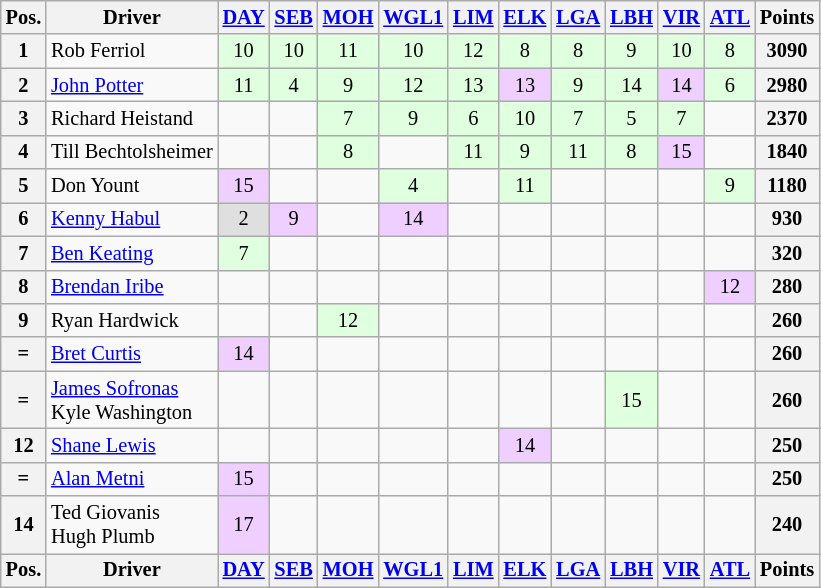<table class="wikitable" style="font-size:85%;">
<tr>
<th>Pos.</th>
<th>Driver</th>
<th><a href='#'>DAY</a></th>
<th><a href='#'>SEB</a></th>
<th><a href='#'>MOH</a></th>
<th><a href='#'>WGL1</a></th>
<th><a href='#'>LIM</a></th>
<th><a href='#'>ELK</a></th>
<th><a href='#'>LGA</a></th>
<th><a href='#'>LBH</a></th>
<th><a href='#'>VIR</a></th>
<th><a href='#'>ATL</a></th>
<th>Points</th>
</tr>
<tr>
<th>1</th>
<td> Rob Ferriol</td>
<td style="background:#dfffdf;" align="center">10</td>
<td style="background:#dfffdf;" align="center">10</td>
<td style="background:#dfffdf;" align="center">11</td>
<td style="background:#dfffdf;" align="center">10</td>
<td style="background:#dfffdf;" align="center">12</td>
<td style="background:#dfffdf;" align="center">8</td>
<td style="background:#dfffdf;" align="center">8</td>
<td style="background:#dfffdf;" align="center">9</td>
<td style="background:#dfffdf;" align="center">10</td>
<td style="background:#dfffdf;" align="center">8</td>
<th>3090</th>
</tr>
<tr>
<th>2</th>
<td> <a href='#'>John Potter</a></td>
<td style="background:#dfffdf;" align="center">11</td>
<td style="background:#dfffdf;" align="center">4</td>
<td style="background:#dfffdf;" align="center">9</td>
<td style="background:#dfffdf;" align="center">12</td>
<td style="background:#dfffdf;" align="center">13</td>
<td style="background:#efcfff;" align="center">13</td>
<td style="background:#dfffdf;" align="center">9</td>
<td style="background:#dfffdf;" align="center">14</td>
<td style="background:#efcfff;" align="center">14</td>
<td style="background:#dfffdf;" align="center">6</td>
<th>2980</th>
</tr>
<tr>
<th>3</th>
<td> Richard Heistand</td>
<td></td>
<td></td>
<td style="background:#dfffdf;" align="center">7</td>
<td style="background:#dfffdf;" align="center">9</td>
<td style="background:#dfffdf;" align="center">6</td>
<td style="background:#dfffdf;" align="center">10</td>
<td style="background:#dfffdf;" align="center">7</td>
<td style="background:#dfffdf;" align="center">5</td>
<td style="background:#dfffdf;" align="center">7</td>
<td></td>
<th>2370</th>
</tr>
<tr>
<th>4</th>
<td> Till Bechtolsheimer</td>
<td></td>
<td></td>
<td style="background:#dfffdf;" align="center">8</td>
<td></td>
<td style="background:#dfffdf;" align="center">11</td>
<td style="background:#dfffdf;" align="center">9</td>
<td style="background:#dfffdf;" align="center">11</td>
<td style="background:#dfffdf;" align="center">8</td>
<td style="background:#efcfff;" align="center">15</td>
<td></td>
<th>1840</th>
</tr>
<tr>
<th>5</th>
<td> Don Yount</td>
<td style="background:#efcfff;" align="center">15</td>
<td></td>
<td></td>
<td style="background:#dfffdf;" align="center">4</td>
<td></td>
<td style="background:#dfffdf;" align="center">11</td>
<td></td>
<td></td>
<td></td>
<td style="background:#dfffdf;" align="center">9</td>
<th>1180</th>
</tr>
<tr>
<th>6</th>
<td> <a href='#'>Kenny Habul</a></td>
<td style="background:#dfdfdf;" align="center">2</td>
<td style="background:#efcfff;" align="center">9</td>
<td></td>
<td style="background:#efcfff;" align="center">14</td>
<td></td>
<td></td>
<td></td>
<td></td>
<td></td>
<td></td>
<th>930</th>
</tr>
<tr>
<th>7</th>
<td> <a href='#'>Ben Keating</a></td>
<td style="background:#dfffdf;" align="center">7</td>
<td></td>
<td></td>
<td></td>
<td></td>
<td></td>
<td></td>
<td></td>
<td></td>
<td></td>
<th>320</th>
</tr>
<tr>
<th>8</th>
<td> <a href='#'>Brendan Iribe</a></td>
<td></td>
<td></td>
<td></td>
<td></td>
<td></td>
<td></td>
<td></td>
<td></td>
<td></td>
<td style="background:#efcfff;" align="center">12</td>
<th>280</th>
</tr>
<tr>
<th>9</th>
<td> Ryan Hardwick</td>
<td></td>
<td></td>
<td style="background:#dfffdf;" align="center">12</td>
<td></td>
<td></td>
<td></td>
<td></td>
<td></td>
<td></td>
<td></td>
<th>260</th>
</tr>
<tr>
<th>=</th>
<td> <a href='#'>Bret Curtis</a></td>
<td style="background:#efcfff;" align="center">14</td>
<td></td>
<td></td>
<td></td>
<td></td>
<td></td>
<td></td>
<td></td>
<td></td>
<td></td>
<th>260</th>
</tr>
<tr>
<th>=</th>
<td> <a href='#'>James Sofronas</a><br> Kyle Washington</td>
<td></td>
<td></td>
<td></td>
<td></td>
<td></td>
<td></td>
<td></td>
<td style="background:#dfffdf;" align="center">15</td>
<td></td>
<td></td>
<th>260</th>
</tr>
<tr>
<th>12</th>
<td> <a href='#'>Shane Lewis</a></td>
<td></td>
<td></td>
<td></td>
<td></td>
<td></td>
<td style="background:#efcfff;" align="center">14</td>
<td></td>
<td></td>
<td></td>
<td></td>
<th>250</th>
</tr>
<tr>
<th>=</th>
<td> <a href='#'>Alan Metni</a></td>
<td style="background:#efcfff;" align="center">15</td>
<td></td>
<td></td>
<td></td>
<td></td>
<td></td>
<td></td>
<td></td>
<td></td>
<td></td>
<th>250</th>
</tr>
<tr>
<th>14</th>
<td> Ted Giovanis<br> Hugh Plumb</td>
<td style="background:#efcfff;" align="center">17</td>
<td></td>
<td></td>
<td></td>
<td></td>
<td></td>
<td></td>
<td></td>
<td></td>
<td></td>
<th>240</th>
</tr>
<tr>
<th>Pos.</th>
<th>Driver</th>
<th><a href='#'>DAY</a></th>
<th><a href='#'>SEB</a></th>
<th><a href='#'>MOH</a></th>
<th><a href='#'>WGL1</a></th>
<th><a href='#'>LIM</a></th>
<th><a href='#'>ELK</a></th>
<th><a href='#'>LGA</a></th>
<th><a href='#'>LBH</a></th>
<th><a href='#'>VIR</a></th>
<th><a href='#'>ATL</a></th>
<th>Points</th>
</tr>
</table>
